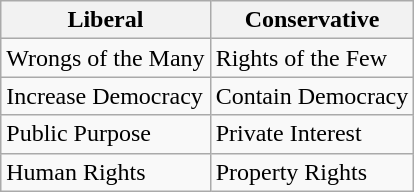<table class="wikitable">
<tr>
<th>Liberal</th>
<th>Conservative</th>
</tr>
<tr>
<td>Wrongs of the Many</td>
<td>Rights of the Few</td>
</tr>
<tr>
<td>Increase Democracy</td>
<td>Contain Democracy</td>
</tr>
<tr>
<td>Public Purpose</td>
<td>Private Interest</td>
</tr>
<tr>
<td>Human Rights</td>
<td>Property Rights</td>
</tr>
</table>
